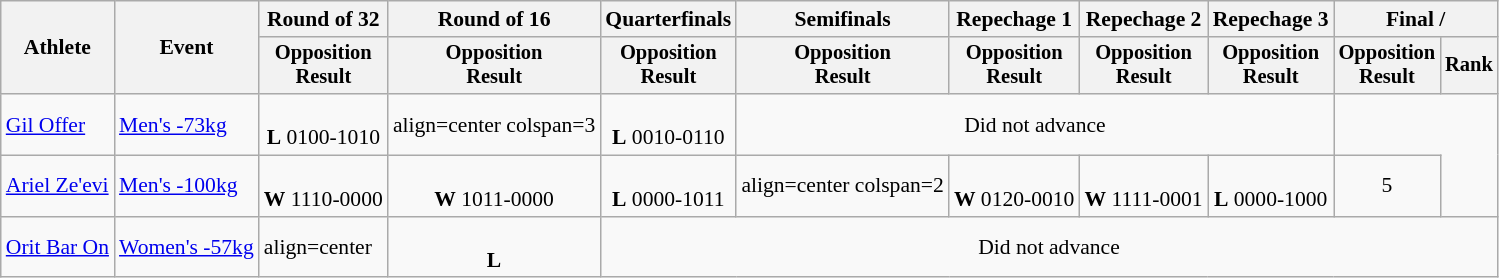<table class="wikitable" style="font-size:90%">
<tr>
<th rowspan="2">Athlete</th>
<th rowspan="2">Event</th>
<th>Round of 32</th>
<th>Round of 16</th>
<th>Quarterfinals</th>
<th>Semifinals</th>
<th>Repechage 1</th>
<th>Repechage 2</th>
<th>Repechage 3</th>
<th colspan=2>Final / </th>
</tr>
<tr style="font-size:95%">
<th>Opposition<br>Result</th>
<th>Opposition<br>Result</th>
<th>Opposition<br>Result</th>
<th>Opposition<br>Result</th>
<th>Opposition<br>Result</th>
<th>Opposition<br>Result</th>
<th>Opposition<br>Result</th>
<th>Opposition<br>Result</th>
<th>Rank</th>
</tr>
<tr>
<td align=left><a href='#'>Gil Offer</a></td>
<td align=left><a href='#'>Men's -73kg</a></td>
<td align=center><br><strong>L</strong> 0100-1010</td>
<td>align=center colspan=3 </td>
<td align=center><br><strong>L</strong> 0010-0110</td>
<td align=center colspan=4>Did not advance</td>
</tr>
<tr>
<td align=left><a href='#'>Ariel Ze'evi</a></td>
<td align=left><a href='#'>Men's -100kg</a></td>
<td align=center><br><strong>W</strong> 1110-0000</td>
<td align=center><br><strong>W</strong> 1011-0000</td>
<td align=center><br><strong>L</strong> 0000-1011</td>
<td>align=center colspan=2 </td>
<td align=center><br><strong>W</strong> 0120-0010</td>
<td align=center><br><strong>W</strong> 1111-0001</td>
<td align=center><br><strong>L</strong> 0000-1000</td>
<td align=center>5</td>
</tr>
<tr>
<td align=left><a href='#'>Orit Bar On</a></td>
<td align=left><a href='#'>Women's -57kg</a></td>
<td>align=center </td>
<td align=center><br><strong>L</strong></td>
<td align=center colspan=7>Did not advance</td>
</tr>
</table>
